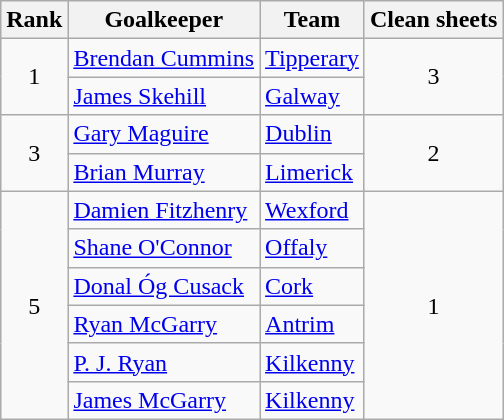<table class="wikitable">
<tr>
<th>Rank</th>
<th>Goalkeeper</th>
<th>Team</th>
<th>Clean sheets</th>
</tr>
<tr>
<td rowspan=2 align=center>1</td>
<td><a href='#'>Brendan Cummins</a></td>
<td><a href='#'>Tipperary</a></td>
<td rowspan=2 align=center>3</td>
</tr>
<tr>
<td><a href='#'>James Skehill</a></td>
<td><a href='#'>Galway</a></td>
</tr>
<tr>
<td rowspan=2 align=center>3</td>
<td><a href='#'>Gary Maguire</a></td>
<td><a href='#'>Dublin</a></td>
<td rowspan=2 align=center>2</td>
</tr>
<tr>
<td><a href='#'>Brian Murray</a></td>
<td><a href='#'>Limerick</a></td>
</tr>
<tr>
<td rowspan=6 align=center>5</td>
<td><a href='#'>Damien Fitzhenry</a></td>
<td><a href='#'>Wexford</a></td>
<td rowspan=6 align=center>1</td>
</tr>
<tr>
<td><a href='#'>Shane O'Connor</a></td>
<td><a href='#'>Offaly</a></td>
</tr>
<tr>
<td><a href='#'>Donal Óg Cusack</a></td>
<td><a href='#'>Cork</a></td>
</tr>
<tr>
<td><a href='#'>Ryan McGarry</a></td>
<td><a href='#'>Antrim</a></td>
</tr>
<tr>
<td><a href='#'>P. J. Ryan</a></td>
<td><a href='#'>Kilkenny</a></td>
</tr>
<tr>
<td><a href='#'>James McGarry</a></td>
<td><a href='#'>Kilkenny</a></td>
</tr>
</table>
